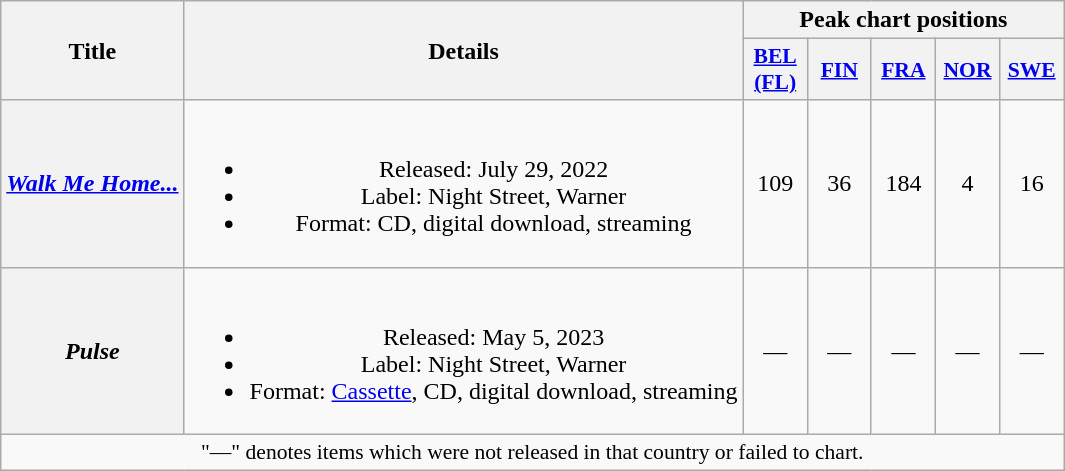<table class="wikitable plainrowheaders" style="text-align:center;">
<tr>
<th scope="col" rowspan="2">Title</th>
<th scope="col" rowspan="2">Details</th>
<th scope="col" colspan="5">Peak chart positions</th>
</tr>
<tr>
<th scope="col" style="width:2.5em;font-size:90%;"><a href='#'>BEL<br>(FL)</a><br></th>
<th scope="col" style="width:2.5em;font-size:90%;"><a href='#'>FIN</a><br></th>
<th scope="col" style="width:2.5em;font-size:90%;"><a href='#'>FRA</a><br></th>
<th scope="col" style="width:2.5em;font-size:90%;"><a href='#'>NOR</a><br></th>
<th scope="col" style="width:2.5em;font-size:90%;"><a href='#'>SWE</a><br></th>
</tr>
<tr>
<th scope="row"><em><a href='#'>Walk Me Home...</a></em></th>
<td><br><ul><li>Released: July 29, 2022</li><li>Label: Night Street, Warner</li><li>Format: CD, digital download, streaming</li></ul></td>
<td>109</td>
<td>36</td>
<td>184</td>
<td>4</td>
<td>16</td>
</tr>
<tr>
<th scope="row"><em>Pulse</em></th>
<td><br><ul><li>Released: May 5, 2023</li><li>Label: Night Street, Warner</li><li>Format: <a href='#'>Cassette</a>, CD, digital download, streaming</li></ul></td>
<td>—</td>
<td>—</td>
<td>—</td>
<td>—</td>
<td>—</td>
</tr>
<tr>
<td colspan="7" style="font-size:90%;">"—" denotes items which were not released in that country or failed to chart.</td>
</tr>
</table>
